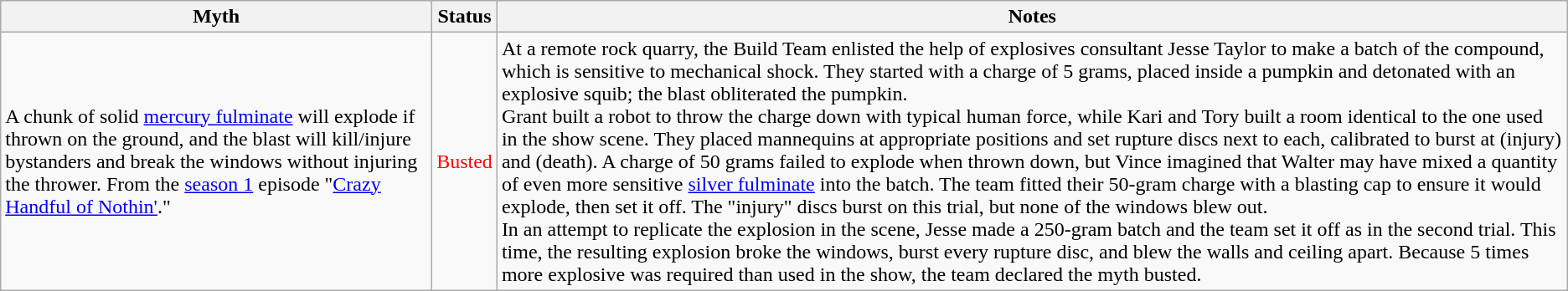<table class="wikitable plainrowheaders">
<tr>
<th scope"col">Myth</th>
<th scope"col">Status</th>
<th scope"col">Notes</th>
</tr>
<tr>
<td scope"row">A chunk of solid <a href='#'>mercury fulminate</a> will explode if thrown on the ground, and the blast will kill/injure bystanders and break the windows without injuring the thrower. From the <a href='#'>season 1</a> episode "<a href='#'>Crazy Handful of Nothin'</a>."</td>
<td style="color:red">Busted</td>
<td>At a remote rock quarry, the Build Team enlisted the help of explosives consultant Jesse Taylor to make a batch of the compound, which is sensitive to mechanical shock. They started with a charge of 5 grams, placed inside a pumpkin and detonated with an explosive squib; the blast obliterated the pumpkin.<br>Grant built a robot to throw the charge down with typical human force, while Kari and Tory built a room identical to the one used in the show scene. They placed mannequins at appropriate positions and set rupture discs next to each, calibrated to burst at  (injury) and  (death). A charge of 50 grams failed to explode when thrown down, but Vince imagined that Walter may have mixed a quantity of even more sensitive <a href='#'>silver fulminate</a> into the batch. The team fitted their 50-gram charge with a blasting cap to ensure it would explode, then set it off. The "injury" discs burst on this trial, but none of the windows blew out.<br>In an attempt to replicate the explosion in the scene, Jesse made a 250-gram batch and the team set it off as in the second trial. This time, the resulting explosion broke the windows, burst every rupture disc, and blew the walls and ceiling apart. Because 5 times more explosive was required than used in the show, the team declared the myth busted.</td>
</tr>
</table>
